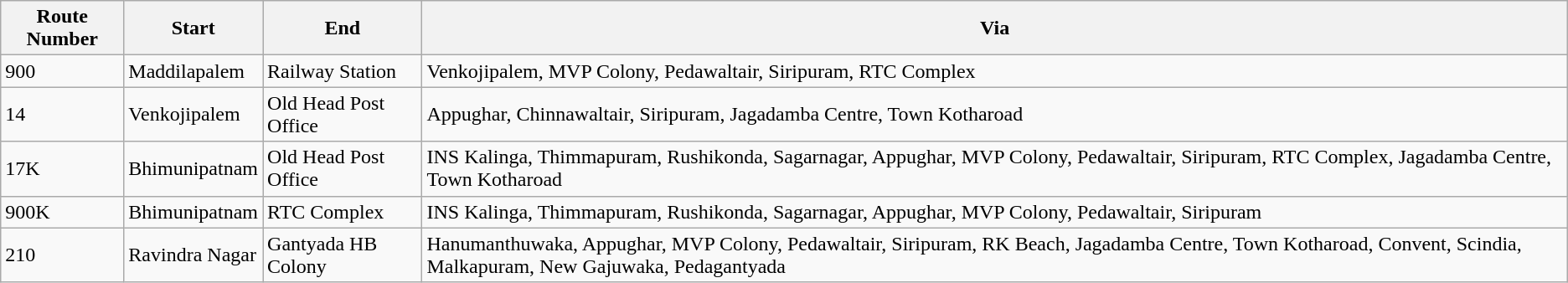<table class="sortable wikitable">
<tr>
<th>Route Number</th>
<th>Start</th>
<th>End</th>
<th>Via</th>
</tr>
<tr>
<td>900</td>
<td>Maddilapalem</td>
<td>Railway Station</td>
<td>Venkojipalem, MVP Colony, Pedawaltair, Siripuram, RTC Complex</td>
</tr>
<tr>
<td>14</td>
<td>Venkojipalem</td>
<td>Old Head Post Office</td>
<td>Appughar, Chinnawaltair, Siripuram, Jagadamba Centre, Town Kotharoad</td>
</tr>
<tr>
<td>17K</td>
<td>Bhimunipatnam</td>
<td>Old Head Post Office</td>
<td>INS Kalinga, Thimmapuram, Rushikonda, Sagarnagar, Appughar, MVP Colony, Pedawaltair, Siripuram, RTC Complex, Jagadamba Centre, Town Kotharoad</td>
</tr>
<tr>
<td>900K</td>
<td>Bhimunipatnam</td>
<td>RTC Complex</td>
<td>INS Kalinga, Thimmapuram, Rushikonda, Sagarnagar, Appughar, MVP Colony, Pedawaltair, Siripuram</td>
</tr>
<tr>
<td>210</td>
<td>Ravindra Nagar</td>
<td>Gantyada HB Colony</td>
<td>Hanumanthuwaka, Appughar, MVP Colony, Pedawaltair, Siripuram, RK Beach, Jagadamba Centre, Town Kotharoad, Convent, Scindia, Malkapuram, New Gajuwaka, Pedagantyada</td>
</tr>
</table>
